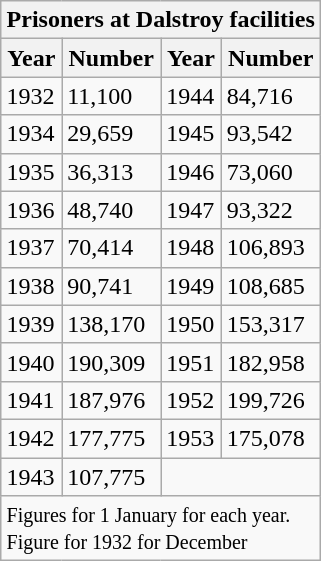<table class="wikitable" style="float:right; margin-left:1.2em; margin-right:0em; ">
<tr>
<th colspan=4>Prisoners at Dalstroy facilities</th>
</tr>
<tr>
<th>Year</th>
<th>Number</th>
<th>Year</th>
<th>Number</th>
</tr>
<tr>
<td>1932</td>
<td>11,100</td>
<td>1944</td>
<td>84,716</td>
</tr>
<tr>
<td>1934</td>
<td>29,659</td>
<td>1945</td>
<td>93,542</td>
</tr>
<tr>
<td>1935</td>
<td>36,313</td>
<td>1946</td>
<td>73,060</td>
</tr>
<tr>
<td>1936</td>
<td>48,740</td>
<td>1947</td>
<td>93,322</td>
</tr>
<tr>
<td>1937</td>
<td>70,414</td>
<td>1948</td>
<td>106,893</td>
</tr>
<tr>
<td>1938</td>
<td>90,741</td>
<td>1949</td>
<td>108,685</td>
</tr>
<tr>
<td>1939</td>
<td>138,170</td>
<td>1950</td>
<td>153,317</td>
</tr>
<tr>
<td>1940</td>
<td>190,309</td>
<td>1951</td>
<td>182,958</td>
</tr>
<tr>
<td>1941</td>
<td>187,976</td>
<td>1952</td>
<td>199,726</td>
</tr>
<tr>
<td>1942</td>
<td>177,775</td>
<td>1953</td>
<td>175,078</td>
</tr>
<tr>
<td>1943</td>
<td>107,775</td>
<td colspan=2></td>
</tr>
<tr>
<td colspan=4><small>Figures for 1 January for each year.<br>Figure for 1932 for December</small></td>
</tr>
</table>
